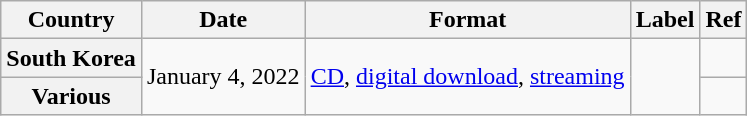<table class="wikitable plainrowheaders" text-align:center">
<tr>
<th>Country</th>
<th>Date</th>
<th>Format</th>
<th>Label</th>
<th>Ref</th>
</tr>
<tr>
<th scope="row">South Korea</th>
<td rowspan="2">January 4, 2022</td>
<td rowspan="2"><a href='#'>CD</a>, <a href='#'>digital download</a>, <a href='#'>streaming</a></td>
<td rowspan="2"></td>
<td></td>
</tr>
<tr>
<th scope="row">Various</th>
<td></td>
</tr>
</table>
